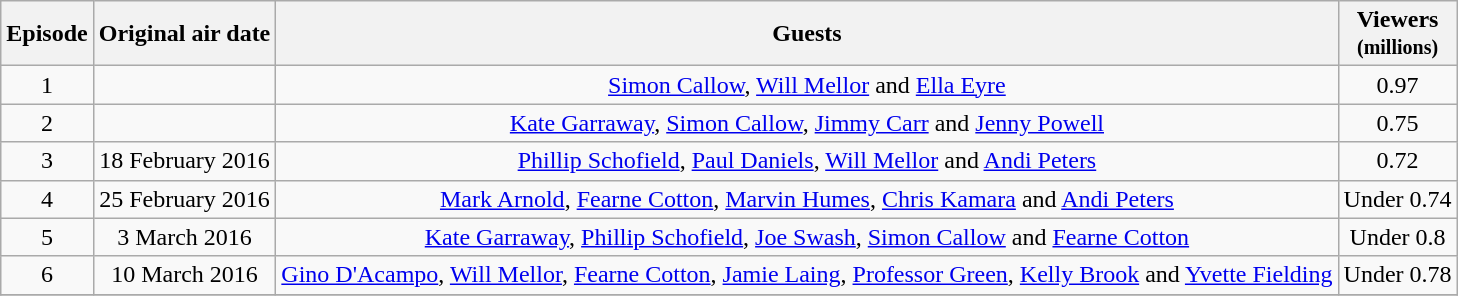<table class="wikitable" style="text-align:center;">
<tr>
<th>Episode</th>
<th>Original air date</th>
<th>Guests</th>
<th>Viewers<br><small>(millions)</small></th>
</tr>
<tr>
<td>1</td>
<td></td>
<td><a href='#'>Simon Callow</a>, <a href='#'>Will Mellor</a> and <a href='#'>Ella Eyre</a></td>
<td>0.97</td>
</tr>
<tr>
<td>2</td>
<td></td>
<td><a href='#'>Kate Garraway</a>, <a href='#'>Simon Callow</a>, <a href='#'>Jimmy Carr</a> and <a href='#'>Jenny Powell</a></td>
<td>0.75</td>
</tr>
<tr>
<td>3</td>
<td>18 February 2016</td>
<td><a href='#'>Phillip Schofield</a>, <a href='#'>Paul Daniels</a>, <a href='#'>Will Mellor</a> and <a href='#'>Andi Peters</a></td>
<td>0.72</td>
</tr>
<tr>
<td>4</td>
<td>25 February 2016</td>
<td><a href='#'>Mark Arnold</a>, <a href='#'>Fearne Cotton</a>, <a href='#'>Marvin Humes</a>, <a href='#'>Chris Kamara</a> and <a href='#'>Andi Peters</a></td>
<td>Under 0.74</td>
</tr>
<tr>
<td>5</td>
<td>3 March 2016</td>
<td><a href='#'>Kate Garraway</a>, <a href='#'>Phillip Schofield</a>, <a href='#'>Joe Swash</a>, <a href='#'>Simon Callow</a> and <a href='#'>Fearne Cotton</a></td>
<td>Under 0.8</td>
</tr>
<tr>
<td>6</td>
<td>10 March 2016</td>
<td><a href='#'>Gino D'Acampo</a>, <a href='#'>Will Mellor</a>, <a href='#'>Fearne Cotton</a>, <a href='#'>Jamie Laing</a>, <a href='#'>Professor Green</a>, <a href='#'>Kelly Brook</a> and <a href='#'>Yvette Fielding</a></td>
<td>Under 0.78</td>
</tr>
<tr>
</tr>
</table>
